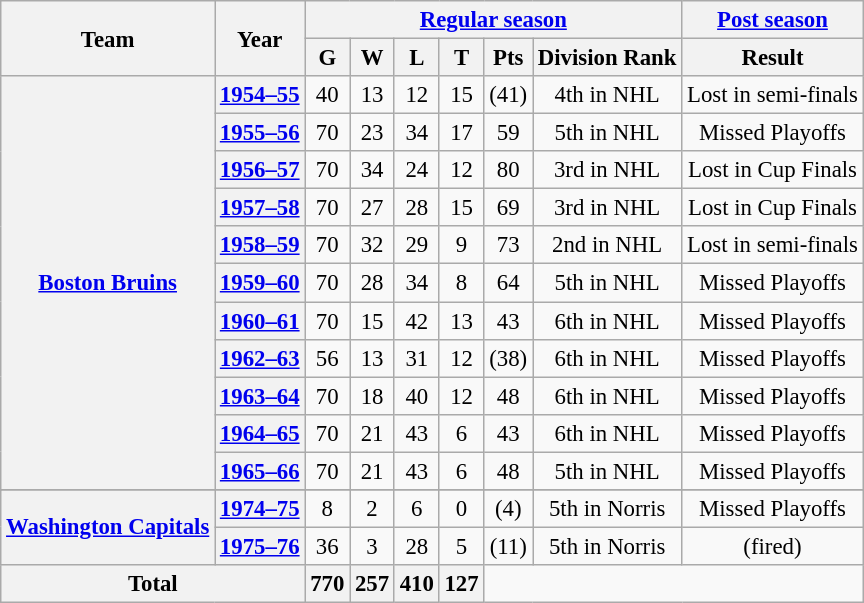<table class="wikitable" style="font-size: 95%; text-align:center;">
<tr>
<th rowspan="2">Team</th>
<th rowspan="2">Year</th>
<th colspan="6"><a href='#'>Regular season</a></th>
<th colspan="1"><a href='#'>Post season</a></th>
</tr>
<tr>
<th>G</th>
<th>W</th>
<th>L</th>
<th>T</th>
<th>Pts</th>
<th>Division Rank</th>
<th>Result</th>
</tr>
<tr>
<th rowspan="11"><a href='#'>Boston Bruins</a></th>
<th><a href='#'>1954–55</a></th>
<td>40</td>
<td>13</td>
<td>12</td>
<td>15</td>
<td>(41)</td>
<td>4th in NHL</td>
<td>Lost in semi-finals</td>
</tr>
<tr>
<th><a href='#'>1955–56</a></th>
<td>70</td>
<td>23</td>
<td>34</td>
<td>17</td>
<td>59</td>
<td>5th in NHL</td>
<td>Missed Playoffs</td>
</tr>
<tr>
<th><a href='#'>1956–57</a></th>
<td>70</td>
<td>34</td>
<td>24</td>
<td>12</td>
<td>80</td>
<td>3rd in NHL</td>
<td>Lost in Cup Finals</td>
</tr>
<tr>
<th><a href='#'>1957–58</a></th>
<td>70</td>
<td>27</td>
<td>28</td>
<td>15</td>
<td>69</td>
<td>3rd in NHL</td>
<td>Lost in Cup Finals</td>
</tr>
<tr>
<th><a href='#'>1958–59</a></th>
<td>70</td>
<td>32</td>
<td>29</td>
<td>9</td>
<td>73</td>
<td>2nd in NHL</td>
<td>Lost in semi-finals</td>
</tr>
<tr>
<th><a href='#'>1959–60</a></th>
<td>70</td>
<td>28</td>
<td>34</td>
<td>8</td>
<td>64</td>
<td>5th in NHL</td>
<td>Missed Playoffs</td>
</tr>
<tr>
<th><a href='#'>1960–61</a></th>
<td>70</td>
<td>15</td>
<td>42</td>
<td>13</td>
<td>43</td>
<td>6th in NHL</td>
<td>Missed Playoffs</td>
</tr>
<tr>
<th><a href='#'>1962–63</a></th>
<td>56</td>
<td>13</td>
<td>31</td>
<td>12</td>
<td>(38)</td>
<td>6th in NHL</td>
<td>Missed Playoffs</td>
</tr>
<tr>
<th><a href='#'>1963–64</a></th>
<td>70</td>
<td>18</td>
<td>40</td>
<td>12</td>
<td>48</td>
<td>6th in NHL</td>
<td>Missed Playoffs</td>
</tr>
<tr>
<th><a href='#'>1964–65</a></th>
<td>70</td>
<td>21</td>
<td>43</td>
<td>6</td>
<td>43</td>
<td>6th in NHL</td>
<td>Missed Playoffs</td>
</tr>
<tr>
<th><a href='#'>1965–66</a></th>
<td>70</td>
<td>21</td>
<td>43</td>
<td>6</td>
<td>48</td>
<td>5th in NHL</td>
<td>Missed Playoffs</td>
</tr>
<tr>
</tr>
<tr>
<th rowspan="2"><a href='#'>Washington Capitals</a></th>
<th><a href='#'>1974–75</a></th>
<td>8</td>
<td>2</td>
<td>6</td>
<td>0</td>
<td>(4)</td>
<td>5th in Norris</td>
<td>Missed Playoffs</td>
</tr>
<tr>
<th><a href='#'>1975–76</a></th>
<td>36</td>
<td>3</td>
<td>28</td>
<td>5</td>
<td>(11)</td>
<td>5th in Norris</td>
<td>(fired)</td>
</tr>
<tr>
<th colspan="2">Total</th>
<th>770</th>
<th>257</th>
<th>410</th>
<th>127</th>
</tr>
</table>
